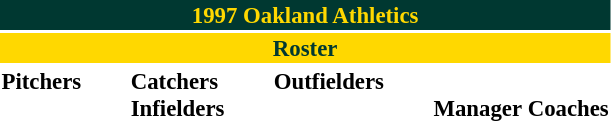<table class="toccolours" style="font-size: 95%;">
<tr>
<th colspan="10" style="background-color: #003831; color: #FFD800; text-align: center;">1997 Oakland Athletics</th>
</tr>
<tr>
<td colspan="10" style="background-color: #FFD800; color: #003831; text-align: center;"><strong>Roster</strong></td>
</tr>
<tr>
<td valign="top"><strong>Pitchers</strong><br>
























</td>
<td width="25px"></td>
<td valign="top"><strong>Catchers</strong><br>


<strong>Infielders</strong>









</td>
<td width="25px"></td>
<td valign="top"><strong>Outfielders</strong><br>








</td>
<td width="25px"></td>
<td valign="top"><br><strong>Manager</strong>

<strong>Coaches</strong>




</td>
</tr>
</table>
